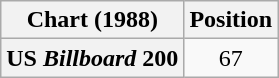<table class="wikitable plainrowheaders">
<tr>
<th scope="col">Chart (1988)</th>
<th scope="col">Position</th>
</tr>
<tr>
<th scope="row">US <em>Billboard</em> 200</th>
<td style="text-align:center;">67</td>
</tr>
</table>
